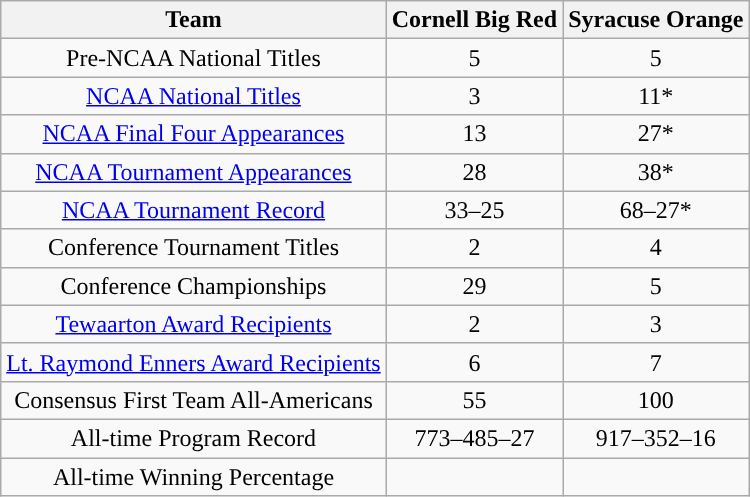<table class="wikitable" style="text-align:center;">
<tr>
<th>Team</th>
<th>Cornell Big Red</th>
<th>Syracuse Orange</th>
</tr>
<tr>
<td>Pre-NCAA National Titles</td>
<td style=>5</td>
<td>5</td>
</tr>
<tr>
<td><a href='#'>NCAA National Titles</a></td>
<td style=>3</td>
<td>11*</td>
</tr>
<tr>
<td><a href='#'>NCAA Final Four Appearances</a></td>
<td>13</td>
<td>27*</td>
</tr>
<tr>
<td><a href='#'>NCAA Tournament Appearances</a></td>
<td>28</td>
<td>38*</td>
</tr>
<tr>
<td><a href='#'>NCAA Tournament Record</a></td>
<td>33–25</td>
<td>68–27*</td>
</tr>
<tr>
<td>Conference Tournament Titles</td>
<td>2</td>
<td>4</td>
</tr>
<tr>
<td>Conference Championships</td>
<td>29</td>
<td>5</td>
</tr>
<tr>
<td><a href='#'>Tewaarton Award Recipients</a></td>
<td>2</td>
<td>3</td>
</tr>
<tr>
<td><a href='#'>Lt. Raymond Enners Award Recipients</a></td>
<td>6</td>
<td>7</td>
</tr>
<tr>
<td>Consensus First Team All-Americans</td>
<td>55</td>
<td>100</td>
</tr>
<tr>
<td>All-time Program Record</td>
<td>773–485–27</td>
<td>917–352–16</td>
</tr>
<tr>
<td>All-time Winning Percentage</td>
<td></td>
<td></td>
</tr>
</table>
